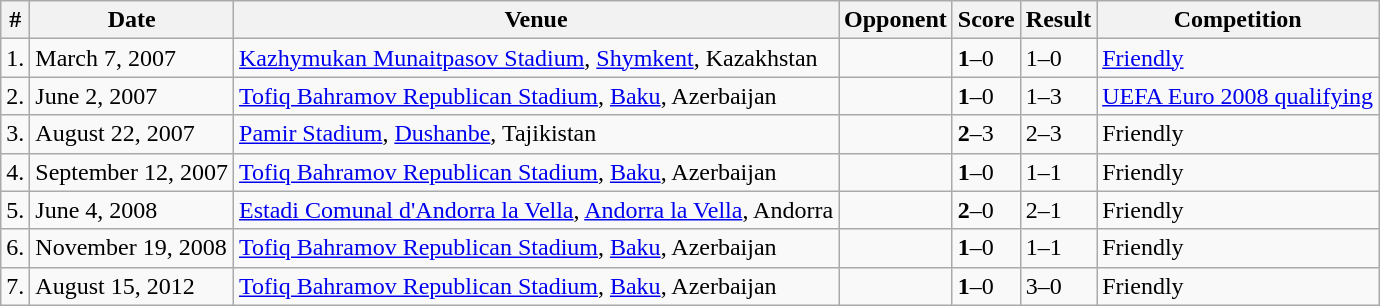<table class="wikitable">
<tr>
<th>#</th>
<th>Date</th>
<th>Venue</th>
<th>Opponent</th>
<th>Score</th>
<th>Result</th>
<th>Competition</th>
</tr>
<tr>
<td>1.</td>
<td>March 7, 2007</td>
<td><a href='#'>Kazhymukan Munaitpasov Stadium</a>, <a href='#'>Shymkent</a>, Kazakhstan</td>
<td></td>
<td><strong>1</strong>–0</td>
<td>1–0</td>
<td><a href='#'>Friendly</a></td>
</tr>
<tr>
<td>2.</td>
<td>June 2, 2007</td>
<td><a href='#'>Tofiq Bahramov Republican Stadium</a>, <a href='#'>Baku</a>, Azerbaijan</td>
<td></td>
<td><strong>1</strong>–0</td>
<td>1–3</td>
<td><a href='#'>UEFA Euro 2008 qualifying</a></td>
</tr>
<tr>
<td>3.</td>
<td>August 22, 2007</td>
<td><a href='#'>Pamir Stadium</a>, <a href='#'>Dushanbe</a>, Tajikistan</td>
<td></td>
<td><strong>2</strong>–3</td>
<td>2–3</td>
<td>Friendly</td>
</tr>
<tr>
<td>4.</td>
<td>September 12, 2007</td>
<td><a href='#'>Tofiq Bahramov Republican Stadium</a>, <a href='#'>Baku</a>, Azerbaijan</td>
<td></td>
<td><strong>1</strong>–0</td>
<td>1–1</td>
<td>Friendly</td>
</tr>
<tr>
<td>5.</td>
<td>June 4, 2008</td>
<td><a href='#'>Estadi Comunal d'Andorra la Vella</a>, <a href='#'>Andorra la Vella</a>, Andorra</td>
<td></td>
<td><strong>2</strong>–0</td>
<td>2–1</td>
<td>Friendly</td>
</tr>
<tr>
<td>6.</td>
<td>November 19, 2008</td>
<td><a href='#'>Tofiq Bahramov Republican Stadium</a>, <a href='#'>Baku</a>, Azerbaijan</td>
<td></td>
<td><strong>1</strong>–0</td>
<td>1–1</td>
<td>Friendly</td>
</tr>
<tr>
<td>7.</td>
<td>August 15, 2012</td>
<td><a href='#'>Tofiq Bahramov Republican Stadium</a>, <a href='#'>Baku</a>, Azerbaijan</td>
<td></td>
<td><strong>1</strong>–0</td>
<td>3–0</td>
<td>Friendly</td>
</tr>
</table>
